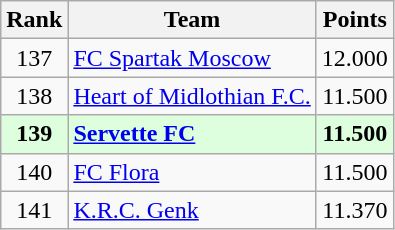<table class="wikitable" style="text-align: center;">
<tr>
<th>Rank</th>
<th>Team</th>
<th>Points</th>
</tr>
<tr>
<td>137</td>
<td align="left"> <a href='#'>FC Spartak Moscow</a></td>
<td>12.000</td>
</tr>
<tr>
<td>138</td>
<td align="left"> <a href='#'>Heart of Midlothian F.C.</a></td>
<td>11.500</td>
</tr>
<tr bgcolor="#ddffdd" style="font-weight:bold">
<td>139</td>
<td align="left"> <a href='#'>Servette FC</a></td>
<td>11.500</td>
</tr>
<tr>
<td>140</td>
<td align="left"> <a href='#'>FC Flora</a></td>
<td>11.500</td>
</tr>
<tr>
<td>141</td>
<td align="left"> <a href='#'>K.R.C. Genk</a></td>
<td>11.370</td>
</tr>
</table>
